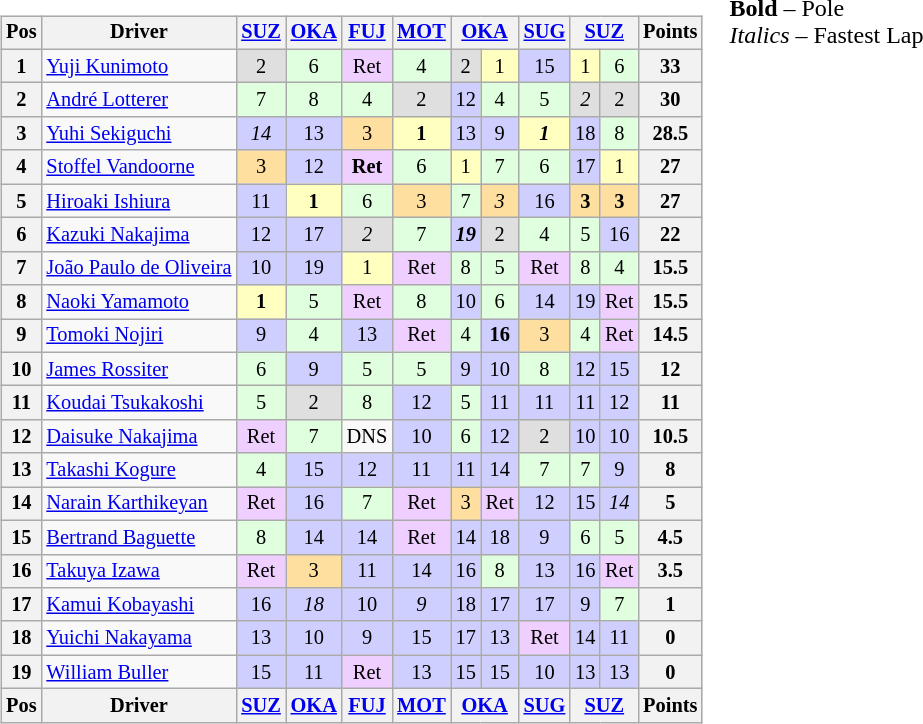<table>
<tr>
<td><br><table class="wikitable" style="font-size:85%; text-align:center">
<tr style="background:#f9f9f9" valign="top">
<th valign="middle">Pos</th>
<th valign="middle">Driver</th>
<th><a href='#'>SUZ</a></th>
<th><a href='#'>OKA</a><br></th>
<th><a href='#'>FUJ</a></th>
<th><a href='#'>MOT</a></th>
<th colspan=2><a href='#'>OKA</a></th>
<th><a href='#'>SUG</a></th>
<th colspan=2><a href='#'>SUZ</a></th>
<th valign="middle">Points</th>
</tr>
<tr>
<th>1</th>
<td align="left"> <a href='#'>Yuji Kunimoto</a></td>
<td style="background:#dfdfdf;">2</td>
<td style="background:#dfffdf;">6</td>
<td style="background:#efcfff;">Ret</td>
<td style="background:#dfffdf;">4</td>
<td style="background:#dfdfdf;">2</td>
<td style="background:#ffffbf;">1</td>
<td style="background:#cfcfff;">15</td>
<td style="background:#ffffbf;">1</td>
<td style="background:#dfffdf;">6</td>
<th>33</th>
</tr>
<tr>
<th>2</th>
<td align="left"> <a href='#'>André Lotterer</a></td>
<td style="background:#dfffdf;">7</td>
<td style="background:#dfffdf;">8</td>
<td style="background:#dfffdf;">4</td>
<td style="background:#dfdfdf;">2</td>
<td style="background:#cfcfff;">12</td>
<td style="background:#dfffdf;">4</td>
<td style="background:#dfffdf;">5</td>
<td style="background:#dfdfdf;"><em>2</em></td>
<td style="background:#dfdfdf;">2</td>
<th>30</th>
</tr>
<tr>
<th>3</th>
<td align="left"> <a href='#'>Yuhi Sekiguchi</a></td>
<td style="background:#cfcfff;"><em>14</em></td>
<td style="background:#cfcfff;">13</td>
<td style="background:#ffdf9f;">3</td>
<td style="background:#ffffbf;"><strong>1</strong></td>
<td style="background:#cfcfff;">13</td>
<td style="background:#cfcfff;">9</td>
<td style="background:#ffffbf;"><strong><em>1</em></strong></td>
<td style="background:#cfcfff;">18</td>
<td style="background:#dfffdf;">8</td>
<th>28.5</th>
</tr>
<tr>
<th>4</th>
<td align="left"> <a href='#'>Stoffel Vandoorne</a></td>
<td style="background:#ffdf9f;">3</td>
<td style="background:#cfcfff;">12</td>
<td style="background:#efcfff;"><strong>Ret</strong></td>
<td style="background:#dfffdf;">6</td>
<td style="background:#ffffbf;">1</td>
<td style="background:#dfffdf;">7</td>
<td style="background:#dfffdf;">6</td>
<td style="background:#cfcfff;">17</td>
<td style="background:#ffffbf;">1</td>
<th>27</th>
</tr>
<tr>
<th>5</th>
<td align="left"> <a href='#'>Hiroaki Ishiura</a></td>
<td style="background:#cfcfff;">11</td>
<td style="background:#ffffbf;"><strong>1</strong></td>
<td style="background:#dfffdf;">6</td>
<td style="background:#ffdf9f;">3</td>
<td style="background:#dfffdf;">7</td>
<td style="background:#ffdf9f;"><em>3</em></td>
<td style="background:#cfcfff;">16</td>
<td style="background:#ffdf9f;"><strong>3</strong></td>
<td style="background:#ffdf9f;"><strong>3</strong></td>
<th>27</th>
</tr>
<tr>
<th>6</th>
<td align="left"> <a href='#'>Kazuki Nakajima</a></td>
<td style="background:#cfcfff;">12</td>
<td style="background:#cfcfff;">17</td>
<td style="background:#dfdfdf;"><em>2</em></td>
<td style="background:#dfffdf;">7</td>
<td style="background:#cfcfff;"><strong><em>19</em></strong></td>
<td style="background:#dfdfdf;">2</td>
<td style="background:#dfffdf;">4</td>
<td style="background:#dfffdf;">5</td>
<td style="background:#cfcfff;">16</td>
<th>22</th>
</tr>
<tr>
<th>7</th>
<td align="left"> <a href='#'>João Paulo de Oliveira</a></td>
<td style="background:#cfcfff;">10</td>
<td style="background:#cfcfff;">19</td>
<td style="background:#ffffbf;">1</td>
<td style="background:#efcfff;">Ret</td>
<td style="background:#dfffdf;">8</td>
<td style="background:#dfffdf;">5</td>
<td style="background:#efcfff;">Ret</td>
<td style="background:#dfffdf;">8</td>
<td style="background:#dfffdf;">4</td>
<th>15.5</th>
</tr>
<tr>
<th>8</th>
<td align="left"> <a href='#'>Naoki Yamamoto</a></td>
<td style="background:#ffffbf;"><strong>1</strong></td>
<td style="background:#dfffdf;">5</td>
<td style="background:#efcfff;">Ret</td>
<td style="background:#dfffdf;">8</td>
<td style="background:#cfcfff;">10</td>
<td style="background:#dfffdf;">6</td>
<td style="background:#cfcfff;">14</td>
<td style="background:#cfcfff;">19</td>
<td style="background:#efcfff;">Ret</td>
<th>15.5</th>
</tr>
<tr>
<th>9</th>
<td align="left"> <a href='#'>Tomoki Nojiri</a></td>
<td style="background:#cfcfff;">9</td>
<td style="background:#dfffdf;">4</td>
<td style="background:#cfcfff;">13</td>
<td style="background:#efcfff;">Ret</td>
<td style="background:#dfffdf;">4</td>
<td style="background:#cfcfff;"><strong>16</strong></td>
<td style="background:#ffdf9f;">3</td>
<td style="background:#dfffdf;">4</td>
<td style="background:#efcfff;">Ret</td>
<th>14.5</th>
</tr>
<tr>
<th>10</th>
<td align="left"> <a href='#'>James Rossiter</a></td>
<td style="background:#dfffdf;">6</td>
<td style="background:#cfcfff;">9</td>
<td style="background:#dfffdf;">5</td>
<td style="background:#dfffdf;">5</td>
<td style="background:#cfcfff;">9</td>
<td style="background:#cfcfff;">10</td>
<td style="background:#dfffdf;">8</td>
<td style="background:#cfcfff;">12</td>
<td style="background:#cfcfff;">15</td>
<th>12</th>
</tr>
<tr>
<th>11</th>
<td align="left"> <a href='#'>Koudai Tsukakoshi</a></td>
<td style="background:#dfffdf;">5</td>
<td style="background:#dfdfdf;">2</td>
<td style="background:#dfffdf;">8</td>
<td style="background:#cfcfff;">12</td>
<td style="background:#dfffdf;">5</td>
<td style="background:#cfcfff;">11</td>
<td style="background:#cfcfff;">11</td>
<td style="background:#cfcfff;">11</td>
<td style="background:#cfcfff;">12</td>
<th>11</th>
</tr>
<tr>
<th>12</th>
<td align="left"> <a href='#'>Daisuke Nakajima</a></td>
<td style="background:#efcfff;">Ret</td>
<td style="background:#dfffdf;">7</td>
<td>DNS</td>
<td style="background:#cfcfff;">10</td>
<td style="background:#dfffdf;">6</td>
<td style="background:#cfcfff;">12</td>
<td style="background:#dfdfdf;">2</td>
<td style="background:#cfcfff;">10</td>
<td style="background:#cfcfff;">10</td>
<th>10.5</th>
</tr>
<tr>
<th>13</th>
<td align="left"> <a href='#'>Takashi Kogure</a></td>
<td style="background:#dfffdf;">4</td>
<td style="background:#cfcfff;">15</td>
<td style="background:#cfcfff;">12</td>
<td style="background:#cfcfff;">11</td>
<td style="background:#cfcfff;">11</td>
<td style="background:#cfcfff;">14</td>
<td style="background:#dfffdf;">7</td>
<td style="background:#dfffdf;">7</td>
<td style="background:#cfcfff;">9</td>
<th>8</th>
</tr>
<tr>
<th>14</th>
<td align="left"> <a href='#'>Narain Karthikeyan</a></td>
<td style="background:#efcfff;">Ret</td>
<td style="background:#cfcfff;">16</td>
<td style="background:#dfffdf;">7</td>
<td style="background:#efcfff;">Ret</td>
<td style="background:#ffdf9f;">3</td>
<td style="background:#efcfff;">Ret</td>
<td style="background:#cfcfff;">12</td>
<td style="background:#cfcfff;">15</td>
<td style="background:#cfcfff;"><em>14</em></td>
<th>5</th>
</tr>
<tr>
<th>15</th>
<td align="left"> <a href='#'>Bertrand Baguette</a></td>
<td style="background:#dfffdf;">8</td>
<td style="background:#cfcfff;">14</td>
<td style="background:#cfcfff;">14</td>
<td style="background:#efcfff;">Ret</td>
<td style="background:#cfcfff;">14</td>
<td style="background:#cfcfff;">18</td>
<td style="background:#cfcfff;">9</td>
<td style="background:#dfffdf;">6</td>
<td style="background:#dfffdf;">5</td>
<th>4.5</th>
</tr>
<tr>
<th>16</th>
<td align="left"> <a href='#'>Takuya Izawa</a></td>
<td style="background:#efcfff;">Ret</td>
<td style="background:#ffdf9f;">3</td>
<td style="background:#cfcfff;">11</td>
<td style="background:#cfcfff;">14</td>
<td style="background:#cfcfff;">16</td>
<td style="background:#dfffdf;">8</td>
<td style="background:#cfcfff;">13</td>
<td style="background:#cfcfff;">16</td>
<td style="background:#efcfff;">Ret</td>
<th>3.5</th>
</tr>
<tr>
<th>17</th>
<td align="left"> <a href='#'>Kamui Kobayashi</a></td>
<td style="background:#cfcfff;">16</td>
<td style="background:#cfcfff;"><em>18</em></td>
<td style="background:#cfcfff;">10</td>
<td style="background:#cfcfff;"><em>9</em></td>
<td style="background:#cfcfff;">18</td>
<td style="background:#cfcfff;">17</td>
<td style="background:#cfcfff;">17</td>
<td style="background:#cfcfff;">9</td>
<td style="background:#dfffdf;">7</td>
<th>1</th>
</tr>
<tr>
<th>18</th>
<td align="left"> <a href='#'>Yuichi Nakayama</a></td>
<td style="background:#cfcfff;">13</td>
<td style="background:#cfcfff;">10</td>
<td style="background:#cfcfff;">9</td>
<td style="background:#cfcfff;">15</td>
<td style="background:#cfcfff;">17</td>
<td style="background:#cfcfff;">13</td>
<td style="background:#efcfff;">Ret</td>
<td style="background:#cfcfff;">14</td>
<td style="background:#cfcfff;">11</td>
<th>0</th>
</tr>
<tr>
<th>19</th>
<td align="left"> <a href='#'>William Buller</a></td>
<td style="background:#cfcfff;">15</td>
<td style="background:#cfcfff;">11</td>
<td style="background:#efcfff;">Ret</td>
<td style="background:#cfcfff;">13</td>
<td style="background:#cfcfff;">15</td>
<td style="background:#cfcfff;">15</td>
<td style="background:#cfcfff;">10</td>
<td style="background:#cfcfff;">13</td>
<td style="background:#cfcfff;">13</td>
<th>0</th>
</tr>
<tr>
<th valign="middle">Pos</th>
<th valign="middle">Driver</th>
<th><a href='#'>SUZ</a></th>
<th><a href='#'>OKA</a></th>
<th><a href='#'>FUJ</a></th>
<th><a href='#'>MOT</a></th>
<th colspan=2><a href='#'>OKA</a></th>
<th><a href='#'>SUG</a></th>
<th colspan=2><a href='#'>SUZ</a></th>
<th valign="middle">Points</th>
</tr>
</table>
</td>
<td valign="top"><br>
<span><strong>Bold</strong> – Pole<br>
<em>Italics</em> – Fastest Lap</span></td>
</tr>
</table>
